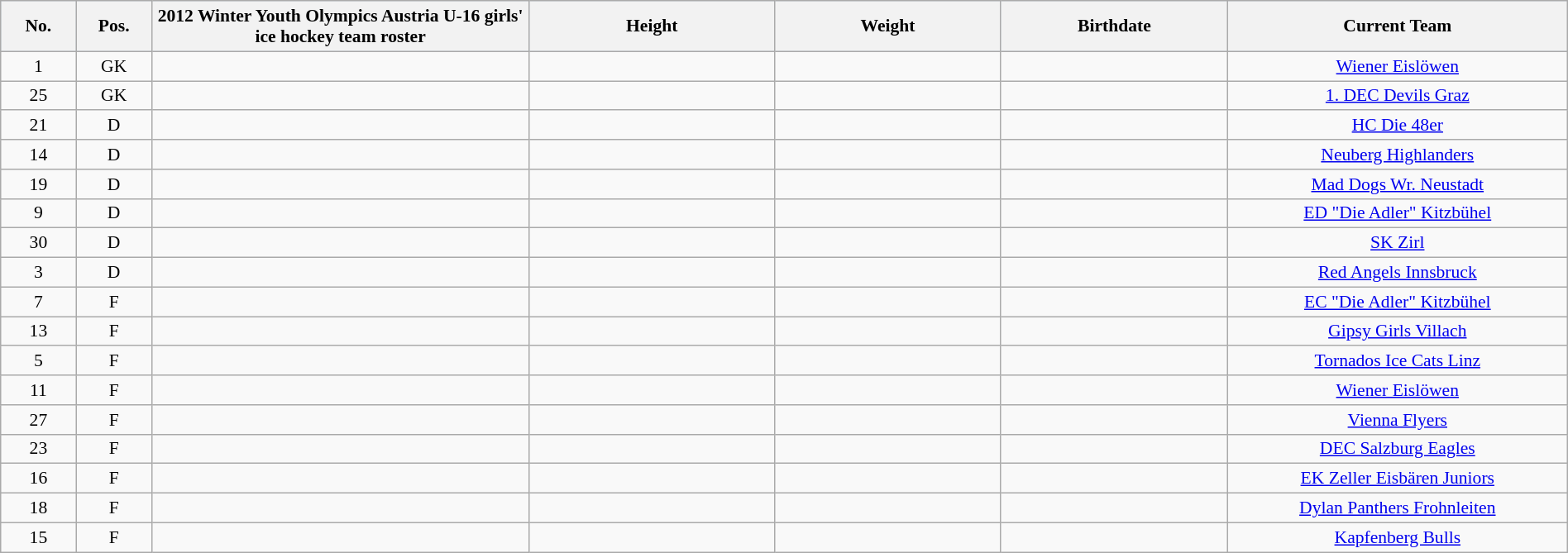<table class="wikitable sortable" width="100%" style="font-size: 90%; text-align: center;">
<tr bgcolor="#d0e7ff">
<th style="width:  4%;">No.</th>
<th style="width:  4%;">Pos.</th>
<th style="width: 20%;">2012 Winter Youth Olympics Austria U-16 girls' ice hockey team roster</th>
<th style="width: 13%;">Height</th>
<th style="width: 12%;">Weight</th>
<th style="width: 12%;">Birthdate</th>
<th style="width: 18%;">Current Team</th>
</tr>
<tr>
<td>1</td>
<td>GK</td>
<td align="left"></td>
<td></td>
<td></td>
<td align="right"></td>
<td><a href='#'>Wiener Eislöwen</a></td>
</tr>
<tr>
<td>25</td>
<td>GK</td>
<td align="left"></td>
<td></td>
<td></td>
<td align="right"></td>
<td><a href='#'>1. DEC Devils Graz</a></td>
</tr>
<tr>
<td>21</td>
<td>D</td>
<td align="left"></td>
<td></td>
<td></td>
<td align="right"></td>
<td><a href='#'>HC Die 48er</a></td>
</tr>
<tr>
<td>14</td>
<td>D</td>
<td align="left"></td>
<td></td>
<td></td>
<td align="right"></td>
<td><a href='#'>Neuberg Highlanders</a></td>
</tr>
<tr>
<td>19</td>
<td>D</td>
<td align="left"></td>
<td></td>
<td></td>
<td align="right"></td>
<td><a href='#'>Mad Dogs Wr. Neustadt</a></td>
</tr>
<tr>
<td>9</td>
<td>D</td>
<td align="left"></td>
<td></td>
<td></td>
<td align="right"></td>
<td><a href='#'>ED "Die Adler" Kitzbühel</a></td>
</tr>
<tr>
<td>30</td>
<td>D</td>
<td align="left"></td>
<td></td>
<td></td>
<td align="right"></td>
<td><a href='#'>SK Zirl</a></td>
</tr>
<tr>
<td>3</td>
<td>D</td>
<td align="left"></td>
<td></td>
<td></td>
<td align="right"></td>
<td><a href='#'>Red Angels Innsbruck</a></td>
</tr>
<tr>
<td>7</td>
<td>F</td>
<td align="left"></td>
<td></td>
<td></td>
<td align="right"></td>
<td><a href='#'>EC "Die Adler" Kitzbühel</a></td>
</tr>
<tr>
<td>13</td>
<td>F</td>
<td align="left"></td>
<td></td>
<td></td>
<td align="right"></td>
<td><a href='#'>Gipsy Girls Villach</a></td>
</tr>
<tr>
<td>5</td>
<td>F</td>
<td align="left"></td>
<td></td>
<td></td>
<td align="right"></td>
<td><a href='#'>Tornados Ice Cats Linz</a></td>
</tr>
<tr>
<td>11</td>
<td>F</td>
<td align="left"></td>
<td></td>
<td></td>
<td align="right"></td>
<td><a href='#'>Wiener Eislöwen</a></td>
</tr>
<tr>
<td>27</td>
<td>F</td>
<td align="left"></td>
<td></td>
<td></td>
<td align="right"></td>
<td><a href='#'>Vienna Flyers</a></td>
</tr>
<tr>
<td>23</td>
<td>F</td>
<td align="left"></td>
<td></td>
<td></td>
<td align="right"></td>
<td><a href='#'>DEC Salzburg Eagles</a></td>
</tr>
<tr>
<td>16</td>
<td>F</td>
<td align="left"></td>
<td></td>
<td></td>
<td align="right"></td>
<td><a href='#'>EK Zeller Eisbären Juniors</a></td>
</tr>
<tr>
<td>18</td>
<td>F</td>
<td align="left"></td>
<td></td>
<td></td>
<td align="right"></td>
<td><a href='#'>Dylan Panthers Frohnleiten</a></td>
</tr>
<tr>
<td>15</td>
<td>F</td>
<td align="left"></td>
<td></td>
<td></td>
<td align="right"></td>
<td><a href='#'>Kapfenberg Bulls</a></td>
</tr>
</table>
